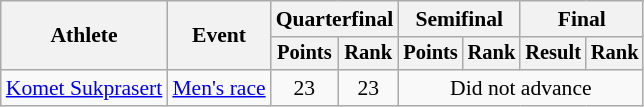<table class="wikitable" style="font-size:90%;">
<tr>
<th rowspan=2>Athlete</th>
<th rowspan=2>Event</th>
<th colspan=2>Quarterfinal</th>
<th colspan=2>Semifinal</th>
<th colspan=2>Final</th>
</tr>
<tr style="font-size:95%">
<th>Points</th>
<th>Rank</th>
<th>Points</th>
<th>Rank</th>
<th>Result</th>
<th>Rank</th>
</tr>
<tr align=center>
<td align=left><a href='#'>Komet Sukprasert</a></td>
<td align=left><a href='#'>Men's race</a></td>
<td>23</td>
<td>23</td>
<td colspan=4>Did not advance</td>
</tr>
</table>
